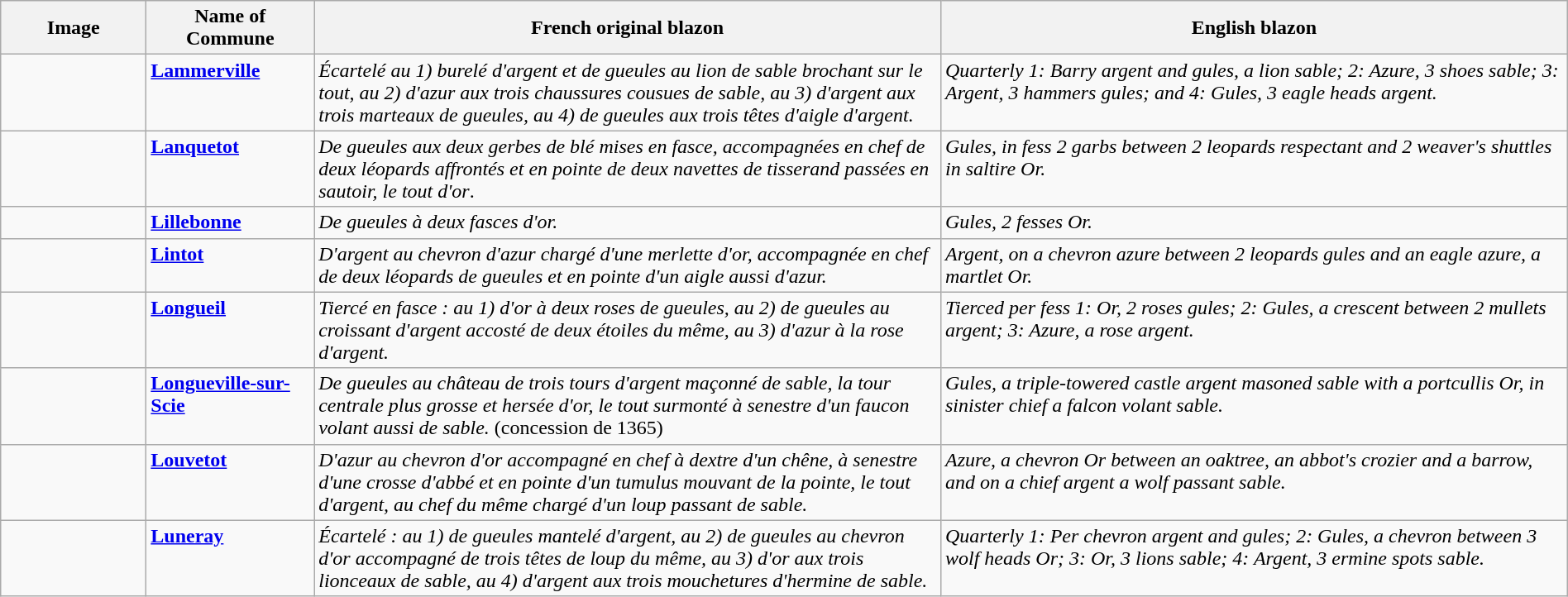<table class="wikitable" width="100%">
<tr>
<th width="110">Image</th>
<th>Name of Commune</th>
<th width="40%">French original blazon</th>
<th width="40%">English blazon</th>
</tr>
<tr valign=top>
<td align=center></td>
<td><strong><a href='#'>Lammerville</a></strong></td>
<td><em>Écartelé au 1) burelé d'argent et de gueules au lion de sable brochant sur le tout, au 2) d'azur aux trois chaussures cousues de sable, au 3) d'argent aux trois marteaux de gueules, au 4) de gueules aux trois têtes d'aigle d'argent.</em> </td>
<td><em>Quarterly 1: Barry argent and gules, a lion sable; 2: Azure, 3 shoes sable; 3: Argent, 3 hammers gules; and 4: Gules, 3 eagle heads argent.</em></td>
</tr>
<tr valign=top>
<td align=center></td>
<td><strong><a href='#'>Lanquetot</a></strong></td>
<td><em>De gueules aux deux gerbes de blé mises en fasce, accompagnées en chef de deux léopards affrontés et en pointe de deux navettes de tisserand passées en sautoir, le tout d'or</em>.</td>
<td><em>Gules, in fess 2 garbs between 2 leopards respectant and 2 weaver's shuttles in saltire Or.</em></td>
</tr>
<tr valign=top>
<td align=center></td>
<td><strong><a href='#'>Lillebonne</a></strong></td>
<td><em>De gueules à deux fasces d'or.</em> </td>
<td><em>Gules, 2 fesses Or.</em></td>
</tr>
<tr valign=top>
<td align=center></td>
<td><strong><a href='#'>Lintot</a></strong></td>
<td><em>D'argent au chevron d'azur chargé d'une merlette d'or, accompagnée en chef de deux léopards de gueules et en pointe d'un aigle aussi d'azur.</em> </td>
<td><em>Argent, on a chevron azure between 2 leopards gules and an eagle azure, a martlet Or.</em></td>
</tr>
<tr valign=top>
<td align=center></td>
<td><strong><a href='#'>Longueil</a></strong></td>
<td><em>Tiercé en fasce : au 1) d'or à deux roses de gueules, au 2) de gueules au croissant d'argent accosté de deux étoiles du même, au 3) d'azur à la rose d'argent.</em></td>
<td><em>Tierced per fess 1: Or, 2 roses gules; 2: Gules, a crescent between 2 mullets argent; 3: Azure, a rose argent.</em></td>
</tr>
<tr valign=top>
<td align=center></td>
<td><strong><a href='#'>Longueville-sur-Scie</a></strong></td>
<td><em>De gueules au château de trois tours d'argent maçonné de sable, la tour centrale plus grosse et hersée d'or, le tout surmonté à senestre d'un faucon volant aussi de sable.</em>  (concession de 1365)</td>
<td><em>Gules, a triple-towered castle argent masoned sable with a portcullis Or, in sinister chief a falcon volant sable.</em></td>
</tr>
<tr valign=top>
<td align=center></td>
<td><strong><a href='#'>Louvetot</a></strong></td>
<td><em>D'azur au chevron d'or accompagné en chef à dextre d'un chêne, à senestre d'une crosse d'abbé et en pointe d'un tumulus mouvant de la pointe, le tout d'argent, au chef du même chargé d'un loup passant de sable.</em> </td>
<td><em>Azure, a chevron Or between an oaktree, an abbot's crozier and a barrow, and on a chief argent a wolf passant sable.</em></td>
</tr>
<tr valign=top>
<td align=center></td>
<td><strong><a href='#'>Luneray</a></strong></td>
<td><em>Écartelé : au 1) de gueules mantelé d'argent, au 2) de gueules au chevron d'or accompagné de trois têtes de loup du même, au 3) d'or aux trois lionceaux de sable, au 4) d'argent aux trois mouchetures d'hermine de sable.</em> </td>
<td><em>Quarterly 1: Per chevron argent and gules; 2: Gules, a chevron between 3 wolf heads Or; 3: Or, 3 lions sable; 4: Argent, 3 ermine spots sable.</em></td>
</tr>
</table>
